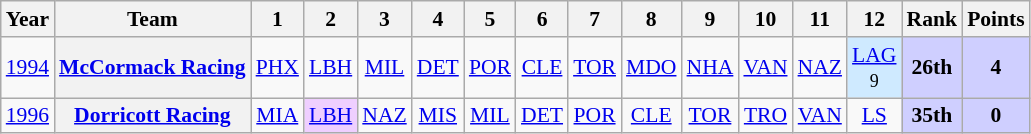<table class="wikitable" style="text-align:center; font-size:90%">
<tr>
<th>Year</th>
<th>Team</th>
<th>1</th>
<th>2</th>
<th>3</th>
<th>4</th>
<th>5</th>
<th>6</th>
<th>7</th>
<th>8</th>
<th>9</th>
<th>10</th>
<th>11</th>
<th>12</th>
<th>Rank</th>
<th>Points</th>
</tr>
<tr>
<td><a href='#'>1994</a></td>
<th><a href='#'>McCormack Racing</a></th>
<td><a href='#'>PHX</a></td>
<td><a href='#'>LBH</a></td>
<td><a href='#'>MIL</a></td>
<td><a href='#'>DET</a></td>
<td><a href='#'>POR</a></td>
<td><a href='#'>CLE</a></td>
<td><a href='#'>TOR</a></td>
<td><a href='#'>MDO</a></td>
<td><a href='#'>NHA</a></td>
<td><a href='#'>VAN</a></td>
<td><a href='#'>NAZ</a></td>
<td style="background:#CFEAFF;"><a href='#'>LAG</a><br><small>9</small></td>
<td style="background:#CFCFFF;"><strong>26th</strong></td>
<td style="background:#CFCFFF;"><strong>4</strong></td>
</tr>
<tr>
<td><a href='#'>1996</a></td>
<th><a href='#'>Dorricott Racing</a></th>
<td><a href='#'>MIA</a></td>
<td style="background:#EFCFFF;"><a href='#'>LBH</a><br></td>
<td><a href='#'>NAZ</a></td>
<td><a href='#'>MIS</a></td>
<td><a href='#'>MIL</a></td>
<td><a href='#'>DET</a></td>
<td><a href='#'>POR</a></td>
<td><a href='#'>CLE</a></td>
<td><a href='#'>TOR</a></td>
<td><a href='#'>TRO</a></td>
<td><a href='#'>VAN</a></td>
<td><a href='#'>LS</a></td>
<td style="background:#CFCFFF;"><strong>35th</strong></td>
<td style="background:#CFCFFF;"><strong>0</strong></td>
</tr>
</table>
